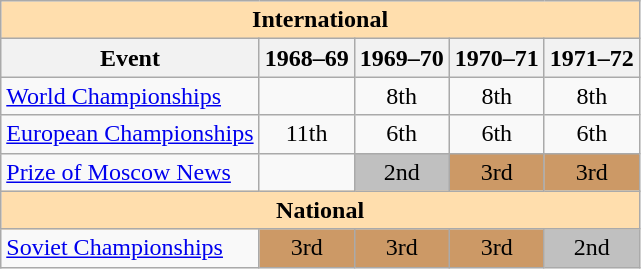<table class="wikitable" style="text-align:center">
<tr>
<th style="background-color: #ffdead; " colspan=5 align=center>International</th>
</tr>
<tr>
<th>Event</th>
<th>1968–69</th>
<th>1969–70</th>
<th>1970–71</th>
<th>1971–72</th>
</tr>
<tr>
<td align=left><a href='#'>World Championships</a></td>
<td></td>
<td>8th</td>
<td>8th</td>
<td>8th</td>
</tr>
<tr>
<td align=left><a href='#'>European Championships</a></td>
<td>11th</td>
<td>6th</td>
<td>6th</td>
<td>6th</td>
</tr>
<tr>
<td align=left><a href='#'>Prize of Moscow News</a></td>
<td></td>
<td bgcolor=silver>2nd</td>
<td bgcolor=cc9966>3rd</td>
<td bgcolor=cc9966>3rd</td>
</tr>
<tr>
<th style="background-color: #ffdead; " colspan=5 align=center>National</th>
</tr>
<tr>
<td align=left><a href='#'>Soviet Championships</a></td>
<td bgcolor=cc9966>3rd</td>
<td bgcolor=cc9966>3rd</td>
<td bgcolor=cc9966>3rd</td>
<td bgcolor=silver>2nd</td>
</tr>
</table>
